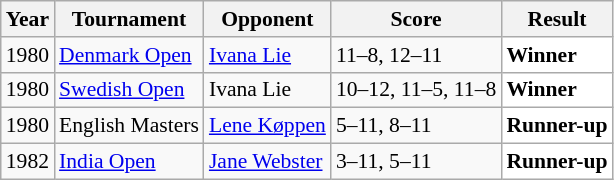<table class="sortable wikitable" style="font-size:90%;">
<tr>
<th>Year</th>
<th>Tournament</th>
<th>Opponent</th>
<th>Score</th>
<th>Result</th>
</tr>
<tr>
<td align="center">1980</td>
<td align="left"><a href='#'>Denmark Open</a></td>
<td align="left"> <a href='#'>Ivana Lie</a></td>
<td align="left">11–8, 12–11</td>
<td style="text-align:left; background:white"> <strong>Winner</strong></td>
</tr>
<tr>
<td align="center">1980</td>
<td align="left"><a href='#'>Swedish Open</a></td>
<td align="left"> Ivana Lie</td>
<td align="left">10–12, 11–5, 11–8</td>
<td style="text-align:left; background:white"> <strong>Winner</strong></td>
</tr>
<tr>
<td align="center">1980</td>
<td align="left">English Masters</td>
<td align="left"> <a href='#'>Lene Køppen</a></td>
<td align="left">5–11, 8–11</td>
<td style="text-align:left; background:white"> <strong>Runner-up</strong></td>
</tr>
<tr>
<td align="center">1982</td>
<td align="left"><a href='#'>India Open</a></td>
<td align="left"> <a href='#'>Jane Webster</a></td>
<td align="left">3–11, 5–11</td>
<td style="text-align:left; background:white"> <strong>Runner-up</strong></td>
</tr>
</table>
